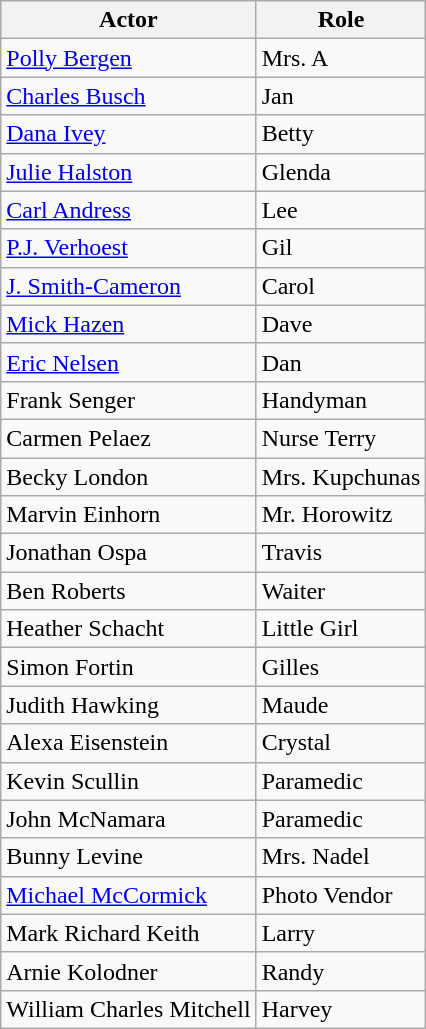<table class="wikitable">
<tr>
<th>Actor</th>
<th>Role</th>
</tr>
<tr>
<td><a href='#'>Polly Bergen</a></td>
<td>Mrs. A</td>
</tr>
<tr>
<td><a href='#'>Charles Busch</a></td>
<td>Jan</td>
</tr>
<tr>
<td><a href='#'>Dana Ivey</a></td>
<td>Betty</td>
</tr>
<tr>
<td><a href='#'>Julie Halston</a></td>
<td>Glenda</td>
</tr>
<tr>
<td><a href='#'>Carl Andress</a></td>
<td>Lee</td>
</tr>
<tr>
<td><a href='#'>P.J. Verhoest</a></td>
<td>Gil</td>
</tr>
<tr>
<td><a href='#'>J. Smith-Cameron</a></td>
<td>Carol</td>
</tr>
<tr>
<td><a href='#'>Mick Hazen</a></td>
<td>Dave</td>
</tr>
<tr>
<td><a href='#'>Eric Nelsen</a></td>
<td>Dan</td>
</tr>
<tr>
<td>Frank Senger</td>
<td>Handyman</td>
</tr>
<tr>
<td>Carmen Pelaez</td>
<td>Nurse Terry</td>
</tr>
<tr>
<td>Becky London</td>
<td>Mrs. Kupchunas</td>
</tr>
<tr>
<td>Marvin Einhorn</td>
<td>Mr. Horowitz</td>
</tr>
<tr>
<td>Jonathan Ospa</td>
<td>Travis</td>
</tr>
<tr>
<td>Ben Roberts</td>
<td>Waiter</td>
</tr>
<tr>
<td>Heather Schacht</td>
<td>Little Girl</td>
</tr>
<tr>
<td>Simon Fortin</td>
<td>Gilles</td>
</tr>
<tr>
<td>Judith Hawking</td>
<td>Maude</td>
</tr>
<tr>
<td>Alexa Eisenstein</td>
<td>Crystal</td>
</tr>
<tr>
<td>Kevin Scullin</td>
<td>Paramedic</td>
</tr>
<tr>
<td>John McNamara</td>
<td>Paramedic</td>
</tr>
<tr>
<td>Bunny Levine</td>
<td>Mrs. Nadel</td>
</tr>
<tr>
<td><a href='#'>Michael McCormick</a></td>
<td>Photo Vendor</td>
</tr>
<tr>
<td>Mark Richard Keith</td>
<td>Larry</td>
</tr>
<tr>
<td>Arnie Kolodner</td>
<td>Randy</td>
</tr>
<tr>
<td>William Charles Mitchell</td>
<td>Harvey</td>
</tr>
</table>
